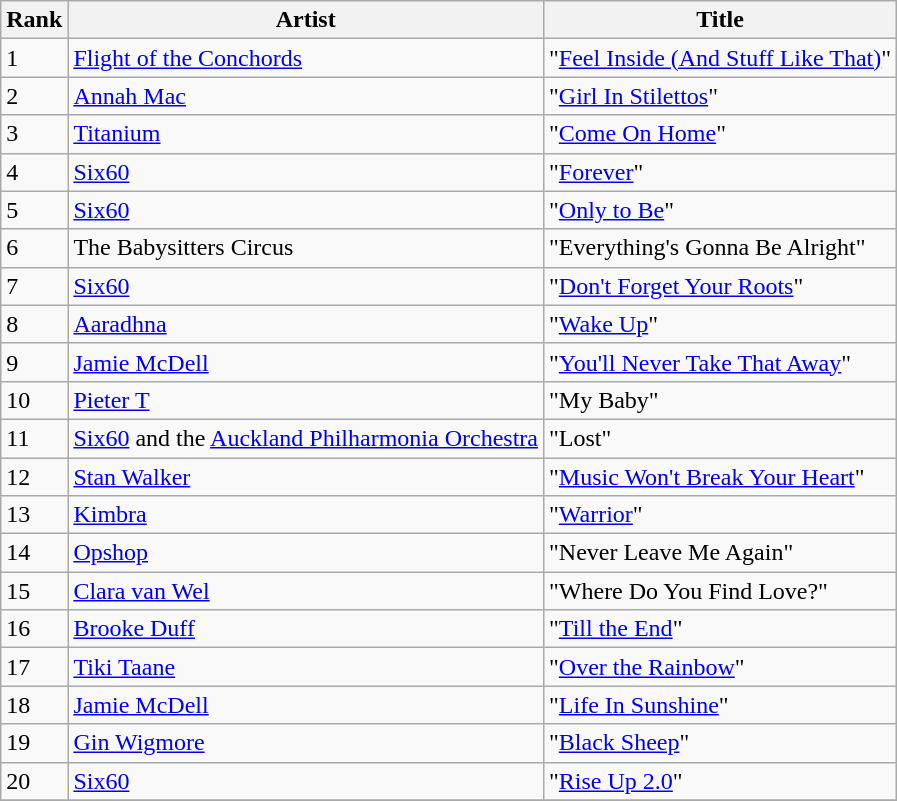<table class="wikitable sortable">
<tr>
<th>Rank</th>
<th>Artist</th>
<th>Title</th>
</tr>
<tr>
<td>1</td>
<td><a href='#'>Flight of the Conchords</a></td>
<td>"<a href='#'>Feel Inside (And Stuff Like That)</a>"</td>
</tr>
<tr>
<td>2</td>
<td><a href='#'>Annah Mac</a></td>
<td>"<a href='#'>Girl In Stilettos</a>"</td>
</tr>
<tr>
<td>3</td>
<td><a href='#'>Titanium</a></td>
<td>"<a href='#'>Come On Home</a>"</td>
</tr>
<tr>
<td>4</td>
<td><a href='#'>Six60</a></td>
<td>"<a href='#'>Forever</a>"</td>
</tr>
<tr>
<td>5</td>
<td><a href='#'>Six60</a></td>
<td>"<a href='#'>Only to Be</a>"</td>
</tr>
<tr>
<td>6</td>
<td>The Babysitters Circus</td>
<td>"Everything's Gonna Be Alright"</td>
</tr>
<tr>
<td>7</td>
<td><a href='#'>Six60</a></td>
<td>"<a href='#'>Don't Forget Your Roots</a>"</td>
</tr>
<tr>
<td>8</td>
<td><a href='#'>Aaradhna</a></td>
<td>"<a href='#'>Wake Up</a>"</td>
</tr>
<tr>
<td>9</td>
<td><a href='#'>Jamie McDell</a></td>
<td>"<a href='#'>You'll Never Take That Away</a>"</td>
</tr>
<tr>
<td>10</td>
<td><a href='#'>Pieter T</a></td>
<td>"My Baby"</td>
</tr>
<tr>
<td>11</td>
<td><a href='#'>Six60</a> and the <a href='#'>Auckland Philharmonia Orchestra</a></td>
<td>"Lost"</td>
</tr>
<tr>
<td>12</td>
<td><a href='#'>Stan Walker</a></td>
<td>"<a href='#'>Music Won't Break Your Heart</a>"</td>
</tr>
<tr>
<td>13</td>
<td><a href='#'>Kimbra</a></td>
<td>"<a href='#'>Warrior</a>"</td>
</tr>
<tr>
<td>14</td>
<td><a href='#'>Opshop</a></td>
<td>"Never Leave Me Again"</td>
</tr>
<tr>
<td>15</td>
<td><a href='#'>Clara van Wel</a></td>
<td>"Where Do You Find Love?"</td>
</tr>
<tr>
<td>16</td>
<td><a href='#'>Brooke Duff</a></td>
<td>"<a href='#'>Till the End</a>"</td>
</tr>
<tr>
<td>17</td>
<td><a href='#'>Tiki Taane</a></td>
<td>"<a href='#'>Over the Rainbow</a>"</td>
</tr>
<tr>
<td>18</td>
<td><a href='#'>Jamie McDell</a></td>
<td>"<a href='#'>Life In Sunshine</a>"</td>
</tr>
<tr>
<td>19</td>
<td><a href='#'>Gin Wigmore</a></td>
<td>"<a href='#'>Black Sheep</a>"</td>
</tr>
<tr>
<td>20</td>
<td><a href='#'>Six60</a></td>
<td>"<a href='#'>Rise Up 2.0</a>"</td>
</tr>
<tr>
</tr>
</table>
